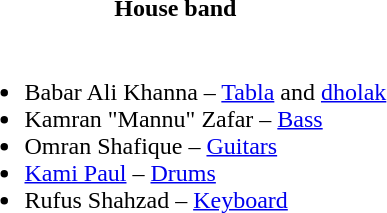<table>
<tr>
<th>House band</th>
</tr>
<tr>
<td><br><ul><li>Babar Ali Khanna – <a href='#'>Tabla</a> and <a href='#'>dholak</a></li><li>Kamran "Mannu" Zafar – <a href='#'>Bass</a></li><li>Omran Shafique – <a href='#'>Guitars</a></li><li><a href='#'>Kami Paul</a> – <a href='#'>Drums</a></li><li>Rufus Shahzad – <a href='#'>Keyboard</a></li></ul></td>
</tr>
</table>
